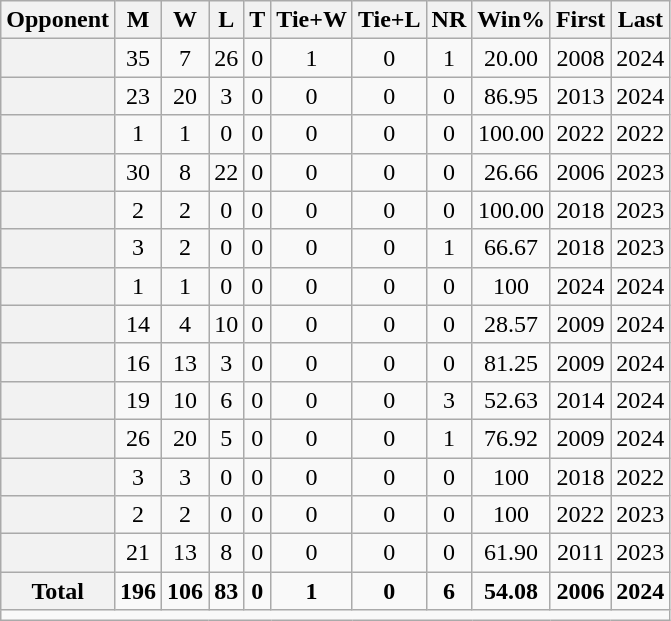<table class="wikitable plainrowheaders sortable" style="text-align:center">
<tr>
<th scope="col">Opponent</th>
<th scope="col">M</th>
<th scope="col">W</th>
<th scope="col">L</th>
<th scope="col">T</th>
<th scope="col">Tie+W</th>
<th scope="col">Tie+L</th>
<th scope="col">NR</th>
<th scope="col">Win%</th>
<th scope="col">First</th>
<th scope="col">Last</th>
</tr>
<tr>
<th scope="row"></th>
<td>35</td>
<td>7</td>
<td>26</td>
<td>0</td>
<td>1</td>
<td>0</td>
<td>1</td>
<td>20.00</td>
<td>2008</td>
<td>2024</td>
</tr>
<tr>
<th scope="row"></th>
<td>23</td>
<td>20</td>
<td>3</td>
<td>0</td>
<td>0</td>
<td>0</td>
<td>0</td>
<td>86.95</td>
<td>2013</td>
<td>2024</td>
</tr>
<tr>
<th scope="row"></th>
<td>1</td>
<td>1</td>
<td>0</td>
<td>0</td>
<td>0</td>
<td>0</td>
<td>0</td>
<td>100.00</td>
<td>2022</td>
<td>2022</td>
</tr>
<tr>
<th scope="row"></th>
<td>30</td>
<td>8</td>
<td>22</td>
<td>0</td>
<td>0</td>
<td>0</td>
<td>0</td>
<td>26.66</td>
<td>2006</td>
<td>2023</td>
</tr>
<tr>
<th scope="row"></th>
<td>2</td>
<td>2</td>
<td>0</td>
<td>0</td>
<td>0</td>
<td>0</td>
<td>0</td>
<td>100.00</td>
<td>2018</td>
<td>2023</td>
</tr>
<tr>
<th scope="row"></th>
<td>3</td>
<td>2</td>
<td>0</td>
<td>0</td>
<td>0</td>
<td>0</td>
<td>1</td>
<td>66.67</td>
<td>2018</td>
<td>2023</td>
</tr>
<tr>
<th scope="row"></th>
<td>1</td>
<td>1</td>
<td>0</td>
<td>0</td>
<td>0</td>
<td>0</td>
<td>0</td>
<td>100</td>
<td>2024</td>
<td>2024</td>
</tr>
<tr>
<th scope="row"></th>
<td>14</td>
<td>4</td>
<td>10</td>
<td>0</td>
<td>0</td>
<td>0</td>
<td>0</td>
<td>28.57</td>
<td>2009</td>
<td>2024</td>
</tr>
<tr>
<th scope="row"></th>
<td>16</td>
<td>13</td>
<td>3</td>
<td>0</td>
<td>0</td>
<td>0</td>
<td>0</td>
<td>81.25</td>
<td>2009</td>
<td>2024</td>
</tr>
<tr>
<th scope="row"></th>
<td>19</td>
<td>10</td>
<td>6</td>
<td>0</td>
<td>0</td>
<td>0</td>
<td>3</td>
<td>52.63</td>
<td>2014</td>
<td>2024</td>
</tr>
<tr>
<th scope="row"></th>
<td>26</td>
<td>20</td>
<td>5</td>
<td>0</td>
<td>0</td>
<td>0</td>
<td>1</td>
<td>76.92</td>
<td>2009</td>
<td>2024</td>
</tr>
<tr>
<th scope="row"></th>
<td>3</td>
<td>3</td>
<td>0</td>
<td>0</td>
<td>0</td>
<td>0</td>
<td>0</td>
<td>100</td>
<td>2018</td>
<td>2022</td>
</tr>
<tr>
<th scope="row"></th>
<td>2</td>
<td>2</td>
<td>0</td>
<td>0</td>
<td>0</td>
<td>0</td>
<td>0</td>
<td>100</td>
<td>2022</td>
<td>2023</td>
</tr>
<tr>
<th scope="row"></th>
<td>21</td>
<td>13</td>
<td>8</td>
<td>0</td>
<td>0</td>
<td>0</td>
<td>0</td>
<td>61.90</td>
<td>2011</td>
<td>2023</td>
</tr>
<tr class="sortbottom">
<th scope="row" style="text-align:center"><strong>Total</strong></th>
<td><strong>196</strong></td>
<td><strong>106</strong></td>
<td><strong>83</strong></td>
<td><strong>0</strong></td>
<td><strong>1</strong></td>
<td><strong>0</strong></td>
<td><strong>6</strong></td>
<td><strong>54.08</strong></td>
<td><strong>2006</strong></td>
<td><strong>2024</strong></td>
</tr>
<tr>
<td colspan="11"></td>
</tr>
</table>
